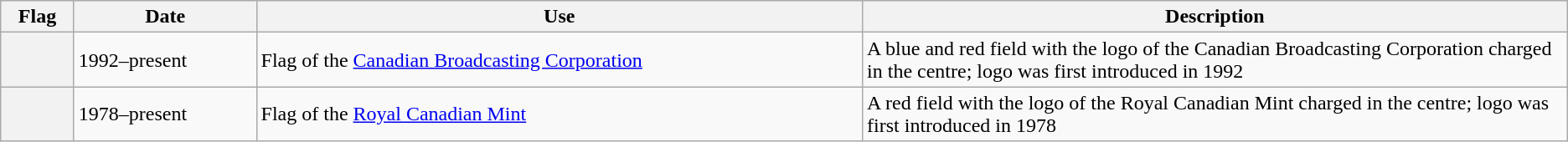<table class="wikitable">
<tr>
<th scope="col">Flag</th>
<th scope="col">Date</th>
<th scope="col">Use</th>
<th scope="col" style="width: 45%;">Description</th>
</tr>
<tr>
<th scope="row"></th>
<td>1992–present</td>
<td>Flag of the <a href='#'>Canadian Broadcasting Corporation</a></td>
<td>A blue and red field with the logo of the Canadian Broadcasting Corporation charged in the centre; logo was first introduced in 1992</td>
</tr>
<tr>
<th scope="row"></th>
<td>1978–present</td>
<td>Flag of the <a href='#'>Royal Canadian Mint</a></td>
<td>A red field with the logo of the Royal Canadian Mint charged in the centre; logo was first introduced in 1978</td>
</tr>
</table>
